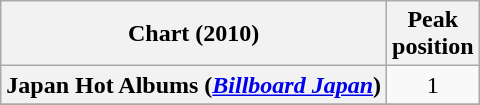<table class="wikitable plainrowheaders" style="text-align:center">
<tr>
<th scope="col">Chart (2010)</th>
<th scope="col">Peak<br>position</th>
</tr>
<tr>
<th scope="row">Japan Hot Albums (<em><a href='#'>Billboard Japan</a></em>)</th>
<td>1</td>
</tr>
<tr>
</tr>
</table>
